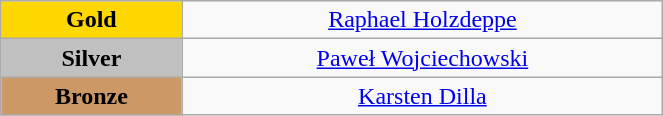<table class="wikitable" style="text-align:center; " width="35%">
<tr>
<td bgcolor="gold"><strong>Gold</strong></td>
<td><a href='#'>Raphael Holzdeppe</a><br>  <small><em></em></small></td>
</tr>
<tr>
<td bgcolor="silver"><strong>Silver</strong></td>
<td><a href='#'>Paweł Wojciechowski</a><br>  <small><em></em></small></td>
</tr>
<tr>
<td bgcolor="CC9966"><strong>Bronze</strong></td>
<td><a href='#'>Karsten Dilla</a><br>  <small><em></em></small></td>
</tr>
</table>
